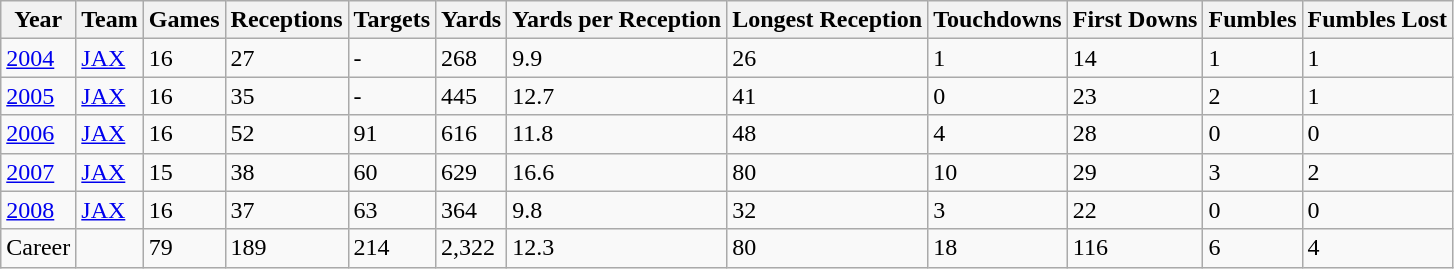<table class="wikitable">
<tr>
<th>Year</th>
<th>Team</th>
<th>Games</th>
<th>Receptions</th>
<th>Targets</th>
<th>Yards</th>
<th>Yards per Reception</th>
<th>Longest Reception</th>
<th>Touchdowns</th>
<th>First Downs</th>
<th>Fumbles</th>
<th>Fumbles Lost</th>
</tr>
<tr>
<td><a href='#'>2004</a></td>
<td><a href='#'>JAX</a></td>
<td>16</td>
<td>27</td>
<td>-</td>
<td>268</td>
<td>9.9</td>
<td>26</td>
<td>1</td>
<td>14</td>
<td>1</td>
<td>1</td>
</tr>
<tr>
<td><a href='#'>2005</a></td>
<td><a href='#'>JAX</a></td>
<td>16</td>
<td>35</td>
<td>-</td>
<td>445</td>
<td>12.7</td>
<td>41</td>
<td>0</td>
<td>23</td>
<td>2</td>
<td>1</td>
</tr>
<tr>
<td><a href='#'>2006</a></td>
<td><a href='#'>JAX</a></td>
<td>16</td>
<td>52</td>
<td>91</td>
<td>616</td>
<td>11.8</td>
<td>48</td>
<td>4</td>
<td>28</td>
<td>0</td>
<td>0</td>
</tr>
<tr>
<td><a href='#'>2007</a></td>
<td><a href='#'>JAX</a></td>
<td>15</td>
<td>38</td>
<td>60</td>
<td>629</td>
<td>16.6</td>
<td>80</td>
<td>10</td>
<td>29</td>
<td>3</td>
<td>2</td>
</tr>
<tr>
<td><a href='#'>2008</a></td>
<td><a href='#'>JAX</a></td>
<td>16</td>
<td>37</td>
<td>63</td>
<td>364</td>
<td>9.8</td>
<td>32</td>
<td>3</td>
<td>22</td>
<td>0</td>
<td>0</td>
</tr>
<tr>
<td>Career</td>
<td></td>
<td>79</td>
<td>189</td>
<td>214</td>
<td>2,322</td>
<td>12.3</td>
<td>80</td>
<td>18</td>
<td>116</td>
<td>6</td>
<td>4</td>
</tr>
</table>
